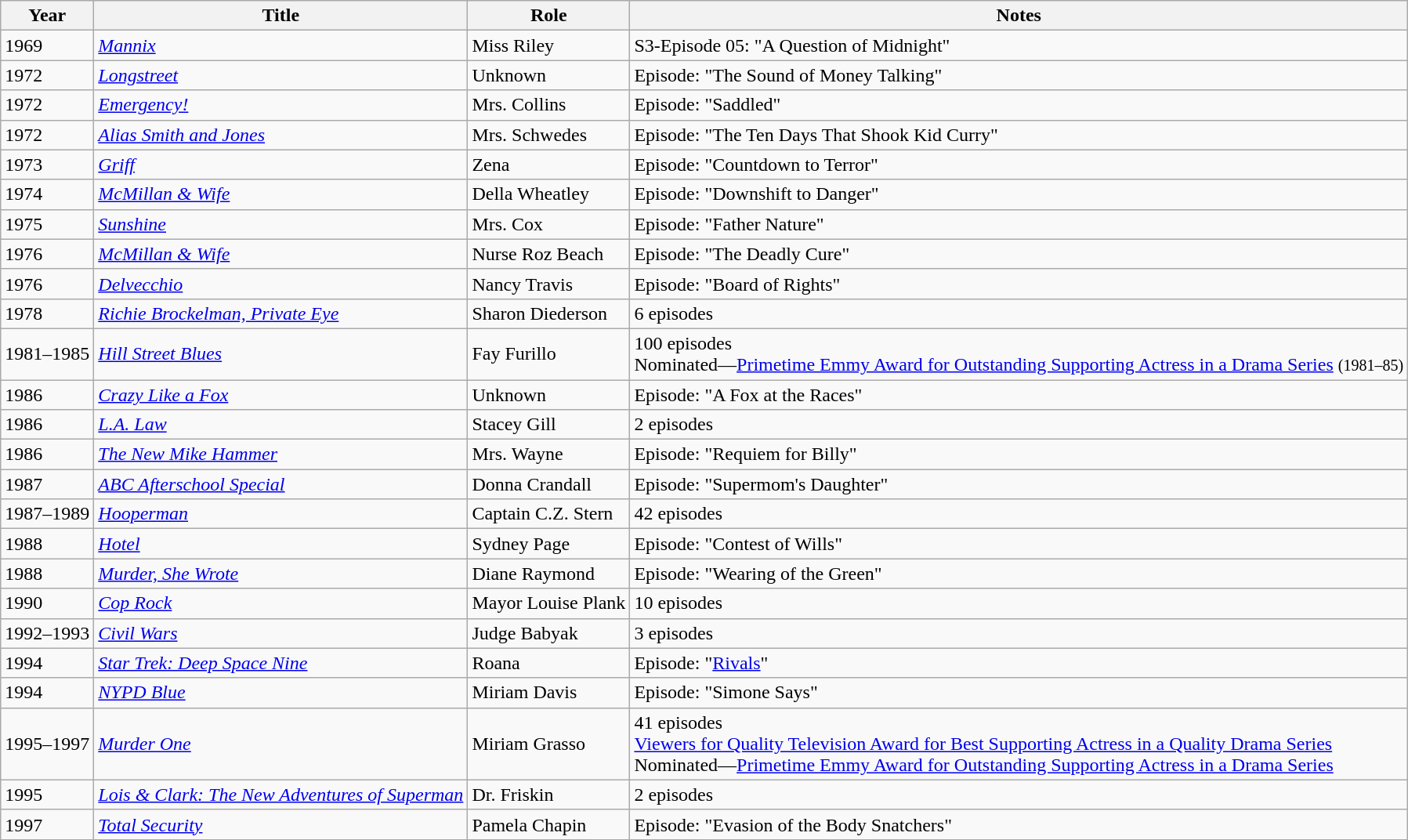<table class="wikitable sortable">
<tr>
<th>Year</th>
<th>Title</th>
<th>Role</th>
<th>Notes</th>
</tr>
<tr>
<td>1969</td>
<td><em><a href='#'>Mannix</a></em></td>
<td>Miss Riley</td>
<td>S3-Episode 05: "A Question of Midnight"</td>
</tr>
<tr>
<td>1972</td>
<td><em><a href='#'>Longstreet</a></em></td>
<td>Unknown</td>
<td>Episode: "The Sound of Money Talking"</td>
</tr>
<tr>
<td>1972</td>
<td><em><a href='#'>Emergency!</a></em></td>
<td>Mrs. Collins</td>
<td>Episode: "Saddled"</td>
</tr>
<tr>
<td>1972</td>
<td><em><a href='#'>Alias Smith and Jones</a></em></td>
<td>Mrs. Schwedes</td>
<td>Episode: "The Ten Days That Shook Kid Curry"</td>
</tr>
<tr>
<td>1973</td>
<td><em><a href='#'>Griff</a></em></td>
<td>Zena</td>
<td>Episode: "Countdown to Terror"</td>
</tr>
<tr>
<td>1974</td>
<td><em><a href='#'>McMillan & Wife</a></em></td>
<td>Della Wheatley</td>
<td>Episode: "Downshift to Danger"</td>
</tr>
<tr>
<td>1975</td>
<td><em><a href='#'>Sunshine</a></em></td>
<td>Mrs. Cox</td>
<td>Episode: "Father Nature"</td>
</tr>
<tr>
<td>1976</td>
<td><em><a href='#'>McMillan & Wife</a></em></td>
<td>Nurse Roz Beach</td>
<td>Episode: "The Deadly Cure"</td>
</tr>
<tr>
<td>1976</td>
<td><em><a href='#'>Delvecchio</a></em></td>
<td>Nancy Travis</td>
<td>Episode: "Board of Rights"</td>
</tr>
<tr>
<td>1978</td>
<td><em><a href='#'>Richie Brockelman, Private Eye</a></em></td>
<td>Sharon Diederson</td>
<td>6 episodes</td>
</tr>
<tr>
<td>1981–1985</td>
<td><em><a href='#'>Hill Street Blues</a></em></td>
<td>Fay Furillo</td>
<td>100 episodes<br>Nominated—<a href='#'>Primetime Emmy Award for Outstanding Supporting Actress in a Drama Series</a> <small>(1981–85)</small></td>
</tr>
<tr>
<td>1986</td>
<td><em><a href='#'>Crazy Like a Fox</a></em></td>
<td>Unknown</td>
<td>Episode: "A Fox at the Races"</td>
</tr>
<tr>
<td>1986</td>
<td><em><a href='#'>L.A. Law</a></em></td>
<td>Stacey Gill</td>
<td>2 episodes</td>
</tr>
<tr>
<td>1986</td>
<td><em><a href='#'>The New Mike Hammer</a></em></td>
<td>Mrs. Wayne</td>
<td>Episode: "Requiem for Billy"</td>
</tr>
<tr>
<td>1987</td>
<td><em><a href='#'>ABC Afterschool Special</a></em></td>
<td>Donna Crandall</td>
<td>Episode: "Supermom's Daughter"</td>
</tr>
<tr>
<td>1987–1989</td>
<td><em><a href='#'>Hooperman</a></em></td>
<td>Captain C.Z. Stern</td>
<td>42 episodes</td>
</tr>
<tr>
<td>1988</td>
<td><em><a href='#'>Hotel</a></em></td>
<td>Sydney Page</td>
<td>Episode: "Contest of Wills"</td>
</tr>
<tr>
<td>1988</td>
<td><em><a href='#'>Murder, She Wrote</a></em></td>
<td>Diane Raymond</td>
<td>Episode: "Wearing of the Green"</td>
</tr>
<tr>
<td>1990</td>
<td><em><a href='#'>Cop Rock</a></em></td>
<td>Mayor Louise Plank</td>
<td>10 episodes</td>
</tr>
<tr>
<td>1992–1993</td>
<td><em><a href='#'>Civil Wars</a></em></td>
<td>Judge Babyak</td>
<td>3 episodes</td>
</tr>
<tr>
<td>1994</td>
<td><em><a href='#'>Star Trek: Deep Space Nine</a></em></td>
<td>Roana</td>
<td>Episode: "<a href='#'>Rivals</a>"</td>
</tr>
<tr>
<td>1994</td>
<td><em><a href='#'>NYPD Blue</a></em></td>
<td>Miriam Davis</td>
<td>Episode: "Simone Says"</td>
</tr>
<tr>
<td>1995–1997</td>
<td><em><a href='#'>Murder One</a></em></td>
<td>Miriam Grasso</td>
<td>41 episodes<br><a href='#'>Viewers for Quality Television Award for Best Supporting Actress in a Quality Drama Series</a><br>Nominated—<a href='#'>Primetime Emmy Award for Outstanding Supporting Actress in a Drama Series</a></td>
</tr>
<tr>
<td>1995</td>
<td><em><a href='#'>Lois & Clark: The New Adventures of Superman</a></em></td>
<td>Dr. Friskin</td>
<td>2 episodes</td>
</tr>
<tr>
<td>1997</td>
<td><em><a href='#'>Total Security</a></em></td>
<td>Pamela Chapin</td>
<td>Episode: "Evasion of the Body Snatchers"</td>
</tr>
<tr>
</tr>
</table>
